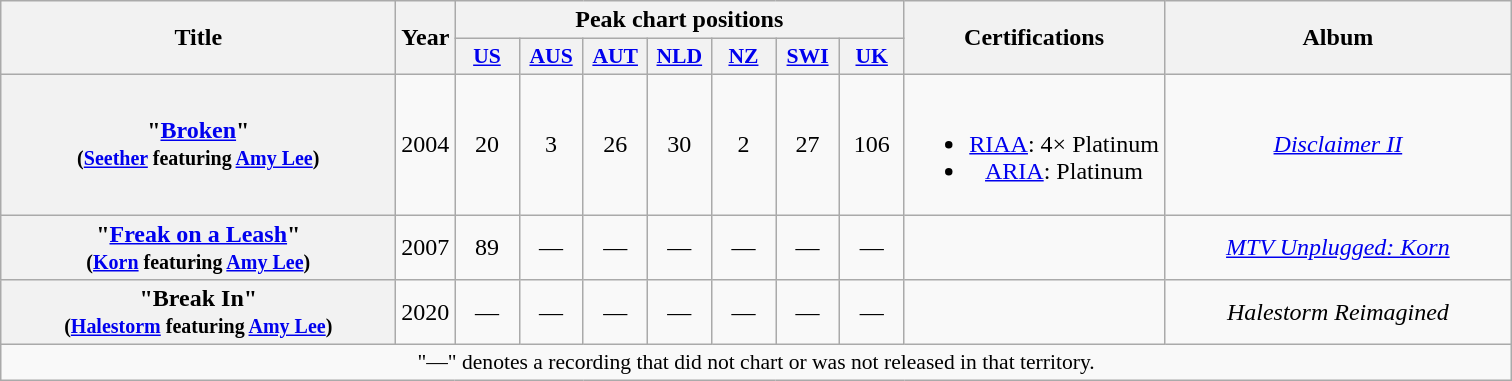<table class="wikitable plainrowheaders" style="text-align:center;">
<tr>
<th scope="col" rowspan="2" style="width:16em;">Title</th>
<th scope="col" rowspan="2" style="width:1em;">Year</th>
<th scope="col" colspan="7">Peak chart positions</th>
<th rowspan="2">Certifications</th>
<th rowspan="2" scope="col" style="width:14em;">Album</th>
</tr>
<tr>
<th scope="col" style="width:2.5em;font-size:90%;"><a href='#'>US</a><br></th>
<th scope="col" style="width:2.5em;font-size:90%;"><a href='#'>AUS</a><br></th>
<th scope="col" style="width:2.5em;font-size:90%;"><a href='#'>AUT</a><br></th>
<th scope="col" style="width:2.5em;font-size:90%;"><a href='#'>NLD</a><br></th>
<th scope="col" style="width:2.5em;font-size:90%;"><a href='#'>NZ</a><br></th>
<th scope="col" style="width:2.5em;font-size:90%;"><a href='#'>SWI</a><br></th>
<th scope="col" style="width:2.5em;font-size:90%;"><a href='#'>UK</a><br></th>
</tr>
<tr>
<th scope="row">"<a href='#'>Broken</a>"<br><small>(<a href='#'>Seether</a> featuring <a href='#'>Amy Lee</a>)</small></th>
<td>2004</td>
<td>20</td>
<td>3</td>
<td>26</td>
<td>30</td>
<td>2</td>
<td>27</td>
<td>106</td>
<td><br><ul><li><a href='#'>RIAA</a>: 4× Platinum</li><li><a href='#'>ARIA</a>: Platinum</li></ul></td>
<td><em><a href='#'>Disclaimer II</a></em></td>
</tr>
<tr>
<th scope="row">"<a href='#'>Freak on a Leash</a>"<br><small>(<a href='#'>Korn</a> featuring <a href='#'>Amy Lee</a>)</small></th>
<td>2007</td>
<td>89</td>
<td>—</td>
<td>—</td>
<td>—</td>
<td>—</td>
<td>—</td>
<td>—</td>
<td></td>
<td><em><a href='#'>MTV Unplugged: Korn</a></em></td>
</tr>
<tr>
<th scope="row">"Break In"<br><small>(<a href='#'>Halestorm</a> featuring <a href='#'>Amy Lee</a>)</small></th>
<td>2020</td>
<td>—</td>
<td>—</td>
<td>—</td>
<td>—</td>
<td>—</td>
<td>—</td>
<td>—</td>
<td></td>
<td><em>Halestorm Reimagined</em></td>
</tr>
<tr>
<td colspan="11" style="font-size:90%">"—" denotes a recording that did not chart or was not released in that territory.</td>
</tr>
</table>
